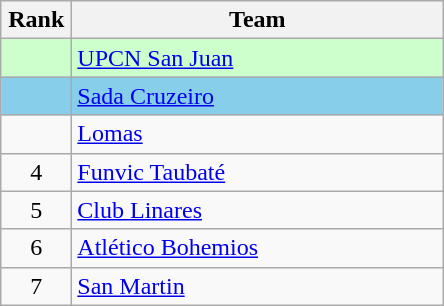<table class="wikitable" style="text-align: center;">
<tr>
<th width=40>Rank</th>
<th width=240>Team</th>
</tr>
<tr bgcolor=#ccffcc>
<td></td>
<td align=left> <a href='#'>UPCN San Juan</a></td>
</tr>
<tr bgcolor=#87ceeb>
<td></td>
<td align=left> <a href='#'>Sada Cruzeiro</a></td>
</tr>
<tr>
<td></td>
<td align=left> <a href='#'>Lomas</a></td>
</tr>
<tr>
<td>4</td>
<td align=left> <a href='#'>Funvic Taubaté</a></td>
</tr>
<tr>
<td>5</td>
<td align=left> <a href='#'>Club Linares</a></td>
</tr>
<tr>
<td>6</td>
<td align=left> <a href='#'>Atlético Bohemios</a></td>
</tr>
<tr>
<td>7</td>
<td align=left> <a href='#'>San Martin</a></td>
</tr>
</table>
